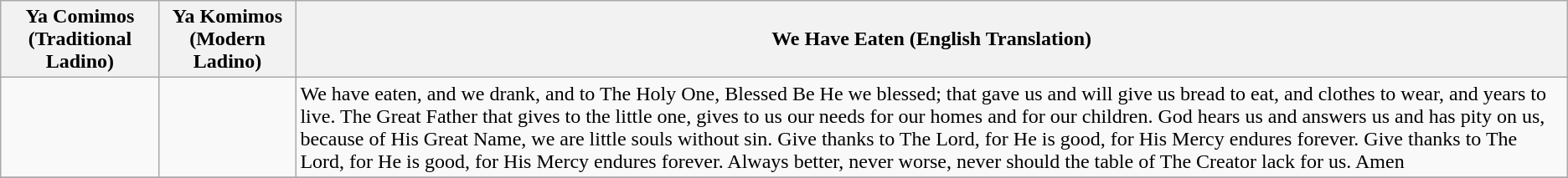<table class="wikitable">
<tr>
<th>Ya Comimos (Traditional Ladino)</th>
<th>Ya Komimos (Modern Ladino)</th>
<th>We Have Eaten (English Translation)</th>
</tr>
<tr>
<td></td>
<td></td>
<td>We have eaten, and we drank, and to The Holy One, Blessed Be He we blessed; that gave us and will give us bread to eat, and clothes to wear, and years to live.  The Great Father that gives to the little one, gives to us our needs for our homes and for our children.  God hears us and answers us and has pity on us, because of His Great Name, we are little souls without sin.  Give thanks to The Lord, for He is good, for His Mercy endures forever.  Give thanks to The Lord, for He is good, for His Mercy endures forever.  Always better, never worse, never should the table of The Creator lack for us.  Amen</td>
</tr>
<tr>
</tr>
</table>
